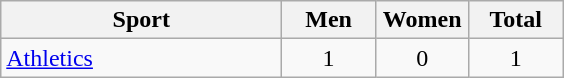<table class="wikitable sortable" style="text-align:center;">
<tr>
<th width=180>Sport</th>
<th width=55>Men</th>
<th width=55>Women</th>
<th width=55>Total</th>
</tr>
<tr>
<td align=left><a href='#'>Athletics</a></td>
<td>1</td>
<td>0</td>
<td>1</td>
</tr>
</table>
